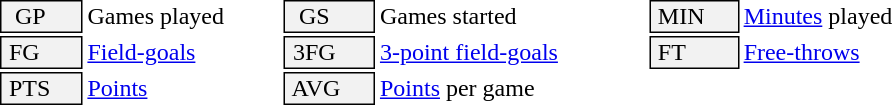<table class="toccolours " style="min-width:40em; white-space: nowrap;">
<tr>
<td style="background-color: #F2F2F2; border: 1px solid black;">  GP</td>
<td>Games played</td>
<td style="background-color: #F2F2F2; border: 1px solid black">  GS </td>
<td>Games started</td>
<td style="background-color: #F2F2F2; border: 1px solid black"> MIN </td>
<td><a href='#'>Minutes</a> played</td>
</tr>
<tr>
<td style="background-color: #F2F2F2; border: 1px solid black;"> FG </td>
<td style="padding-right: 8px"><a href='#'>Field-goals</a></td>
<td style="background-color: #F2F2F2; border: 1px solid black"> 3FG </td>
<td style="padding-right: 8px"><a href='#'>3-point field-goals</a></td>
<td style="background-color: #F2F2F2; border: 1px solid black"> FT </td>
<td><a href='#'>Free-throws</a></td>
</tr>
<tr>
<td style="background-color: #F2F2F2; border: 1px solid black;"> PTS </td>
<td><a href='#'>Points</a></td>
<td style="background-color: #F2F2F2; border: 1px solid black"> AVG </td>
<td><a href='#'>Points</a> per game</td>
<td></td>
<td></td>
</tr>
</table>
